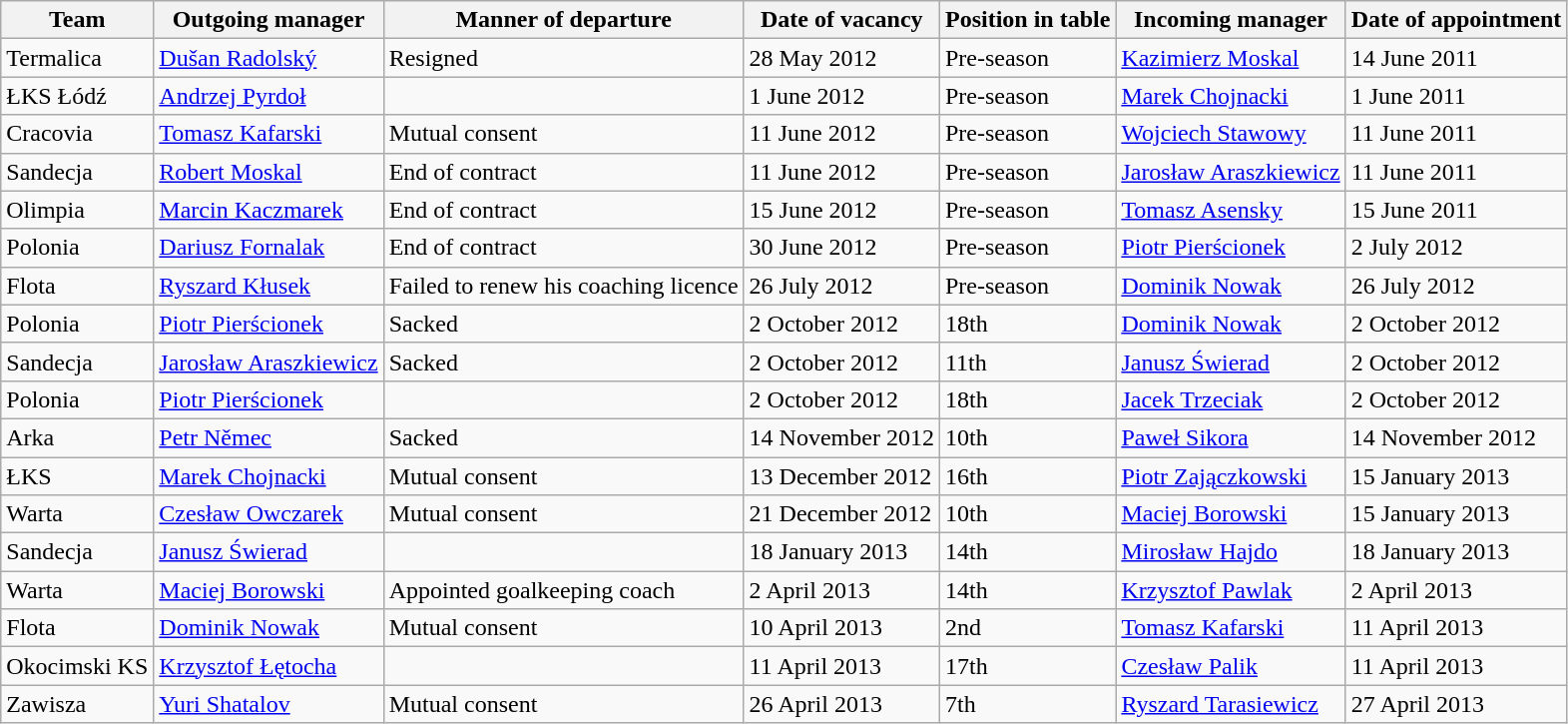<table class="wikitable">
<tr>
<th>Team</th>
<th>Outgoing manager</th>
<th>Manner of departure</th>
<th>Date of vacancy</th>
<th>Position in table</th>
<th>Incoming manager</th>
<th>Date of appointment</th>
</tr>
<tr>
<td>Termalica</td>
<td> <a href='#'>Dušan Radolský</a></td>
<td>Resigned</td>
<td>28 May 2012</td>
<td>Pre-season</td>
<td> <a href='#'>Kazimierz Moskal</a></td>
<td>14 June 2011</td>
</tr>
<tr>
<td>ŁKS Łódź</td>
<td> <a href='#'>Andrzej Pyrdoł</a></td>
<td></td>
<td>1 June 2012</td>
<td>Pre-season</td>
<td> <a href='#'>Marek Chojnacki</a></td>
<td>1 June 2011</td>
</tr>
<tr>
<td>Cracovia</td>
<td> <a href='#'>Tomasz Kafarski</a></td>
<td>Mutual consent</td>
<td>11 June 2012</td>
<td>Pre-season</td>
<td> <a href='#'>Wojciech Stawowy</a></td>
<td>11 June 2011</td>
</tr>
<tr>
<td>Sandecja</td>
<td> <a href='#'>Robert Moskal</a></td>
<td>End of contract</td>
<td>11 June 2012</td>
<td>Pre-season</td>
<td> <a href='#'>Jarosław Araszkiewicz</a></td>
<td>11 June 2011</td>
</tr>
<tr>
<td>Olimpia</td>
<td> <a href='#'>Marcin Kaczmarek</a></td>
<td>End of contract</td>
<td>15 June 2012</td>
<td>Pre-season</td>
<td> <a href='#'>Tomasz Asensky</a></td>
<td>15 June 2011</td>
</tr>
<tr>
<td>Polonia</td>
<td> <a href='#'>Dariusz Fornalak</a></td>
<td>End of contract</td>
<td>30 June 2012</td>
<td>Pre-season</td>
<td> <a href='#'>Piotr Pierścionek</a></td>
<td>2 July 2012</td>
</tr>
<tr>
<td>Flota</td>
<td> <a href='#'>Ryszard Kłusek</a></td>
<td>Failed to renew his coaching licence</td>
<td>26 July 2012</td>
<td>Pre-season</td>
<td> <a href='#'>Dominik Nowak</a></td>
<td>26 July 2012</td>
</tr>
<tr>
<td>Polonia</td>
<td> <a href='#'>Piotr Pierścionek</a></td>
<td>Sacked</td>
<td>2 October 2012</td>
<td>18th</td>
<td> <a href='#'>Dominik Nowak</a></td>
<td>2 October 2012</td>
</tr>
<tr>
<td>Sandecja</td>
<td> <a href='#'>Jarosław Araszkiewicz</a></td>
<td>Sacked</td>
<td>2 October 2012</td>
<td>11th</td>
<td> <a href='#'>Janusz Świerad</a></td>
<td>2 October 2012</td>
</tr>
<tr>
<td>Polonia</td>
<td> <a href='#'>Piotr Pierścionek</a></td>
<td></td>
<td>2 October 2012</td>
<td>18th</td>
<td> <a href='#'>Jacek Trzeciak</a></td>
<td>2 October 2012</td>
</tr>
<tr>
<td>Arka</td>
<td> <a href='#'>Petr Němec</a></td>
<td>Sacked</td>
<td>14 November 2012</td>
<td>10th</td>
<td> <a href='#'>Paweł Sikora</a></td>
<td>14 November 2012</td>
</tr>
<tr>
<td>ŁKS</td>
<td> <a href='#'>Marek Chojnacki</a></td>
<td>Mutual consent</td>
<td>13 December 2012</td>
<td>16th</td>
<td> <a href='#'>Piotr Zajączkowski</a></td>
<td>15 January 2013</td>
</tr>
<tr>
<td>Warta</td>
<td> <a href='#'>Czesław Owczarek</a></td>
<td>Mutual consent</td>
<td>21 December 2012</td>
<td>10th</td>
<td> <a href='#'>Maciej Borowski</a></td>
<td>15 January 2013</td>
</tr>
<tr>
<td>Sandecja</td>
<td> <a href='#'>Janusz Świerad</a></td>
<td></td>
<td>18 January 2013</td>
<td>14th</td>
<td> <a href='#'>Mirosław Hajdo</a></td>
<td>18 January 2013</td>
</tr>
<tr>
<td>Warta</td>
<td> <a href='#'>Maciej Borowski</a></td>
<td>Appointed goalkeeping coach</td>
<td>2 April 2013</td>
<td>14th</td>
<td> <a href='#'>Krzysztof Pawlak</a></td>
<td>2 April 2013</td>
</tr>
<tr>
<td>Flota</td>
<td> <a href='#'>Dominik Nowak</a></td>
<td>Mutual consent</td>
<td>10 April 2013</td>
<td>2nd</td>
<td> <a href='#'>Tomasz Kafarski</a></td>
<td>11 April 2013</td>
</tr>
<tr>
<td>Okocimski KS</td>
<td> <a href='#'>Krzysztof Łętocha</a></td>
<td></td>
<td>11 April 2013</td>
<td>17th</td>
<td> <a href='#'>Czesław Palik</a></td>
<td>11 April 2013</td>
</tr>
<tr>
<td>Zawisza</td>
<td> <a href='#'>Yuri Shatalov</a></td>
<td>Mutual consent</td>
<td>26 April 2013</td>
<td>7th</td>
<td> <a href='#'>Ryszard Tarasiewicz</a></td>
<td>27 April 2013</td>
</tr>
</table>
